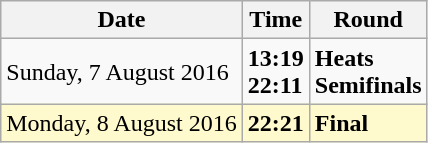<table class="wikitable">
<tr>
<th>Date</th>
<th>Time</th>
<th>Round</th>
</tr>
<tr>
<td>Sunday, 7 August 2016</td>
<td><strong>13:19</strong><br><strong>22:11</strong></td>
<td><strong>Heats</strong><br><strong>Semifinals</strong></td>
</tr>
<tr style=background:lemonchiffon>
<td>Monday, 8 August 2016</td>
<td><strong>22:21</strong></td>
<td><strong>Final</strong></td>
</tr>
</table>
